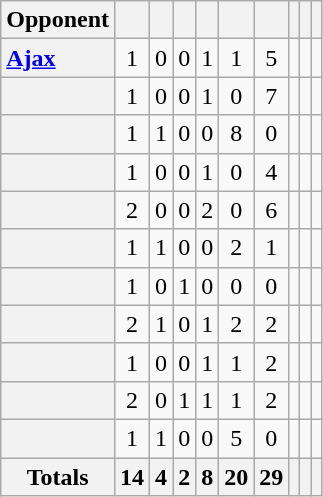<table class="wikitable plainrowheaders sortable" style="text-align:center">
<tr>
<th scope=col>Opponent</th>
<th scope=col></th>
<th scope=col></th>
<th scope=col></th>
<th scope=col></th>
<th scope=col></th>
<th scope=col></th>
<th scope=col></th>
<th scope=col></th>
<th scope=col></th>
</tr>
<tr>
<th scope=row style="text-align:left;"> <a href='#'>Ajax</a></th>
<td>1</td>
<td>0</td>
<td>0</td>
<td>1</td>
<td>1</td>
<td>5</td>
<td></td>
<td></td>
<td></td>
</tr>
<tr>
<th scope=row style="text-align:left;"></th>
<td>1</td>
<td>0</td>
<td>0</td>
<td>1</td>
<td>0</td>
<td>7</td>
<td></td>
<td></td>
<td></td>
</tr>
<tr>
<th scope=row style="text-align:left;"></th>
<td>1</td>
<td>1</td>
<td>0</td>
<td>0</td>
<td>8</td>
<td>0</td>
<td></td>
<td></td>
<td></td>
</tr>
<tr>
<th scope=row style="text-align:left;"></th>
<td>1</td>
<td>0</td>
<td>0</td>
<td>1</td>
<td>0</td>
<td>4</td>
<td></td>
<td></td>
<td></td>
</tr>
<tr>
<th scope=row style="text-align:left;"></th>
<td>2</td>
<td>0</td>
<td>0</td>
<td>2</td>
<td>0</td>
<td>6</td>
<td></td>
<td></td>
<td></td>
</tr>
<tr>
<th scope=row style="text-align:left;"></th>
<td>1</td>
<td>1</td>
<td>0</td>
<td>0</td>
<td>2</td>
<td>1</td>
<td></td>
<td></td>
<td></td>
</tr>
<tr>
<th scope=row style="text-align:left;"></th>
<td>1</td>
<td>0</td>
<td>1</td>
<td>0</td>
<td>0</td>
<td>0</td>
<td></td>
<td></td>
<td></td>
</tr>
<tr>
<th scope=row style="text-align:left;"></th>
<td>2</td>
<td>1</td>
<td>0</td>
<td>1</td>
<td>2</td>
<td>2</td>
<td></td>
<td></td>
<td></td>
</tr>
<tr>
<th scope=row style="text-align:left;"></th>
<td>1</td>
<td>0</td>
<td>0</td>
<td>1</td>
<td>1</td>
<td>2</td>
<td></td>
<td></td>
<td></td>
</tr>
<tr>
<th scope=row style="text-align:left;"></th>
<td>2</td>
<td>0</td>
<td>1</td>
<td>1</td>
<td>1</td>
<td>2</td>
<td></td>
<td></td>
<td></td>
</tr>
<tr>
<th scope=row style="text-align:left;"></th>
<td>1</td>
<td>1</td>
<td>0</td>
<td>0</td>
<td>5</td>
<td>0</td>
<td></td>
<td></td>
<td></td>
</tr>
<tr class="sortbottom">
<th>Totals</th>
<th>14</th>
<th>4</th>
<th>2</th>
<th>8</th>
<th>20</th>
<th>29</th>
<th></th>
<th></th>
<th></th>
</tr>
</table>
